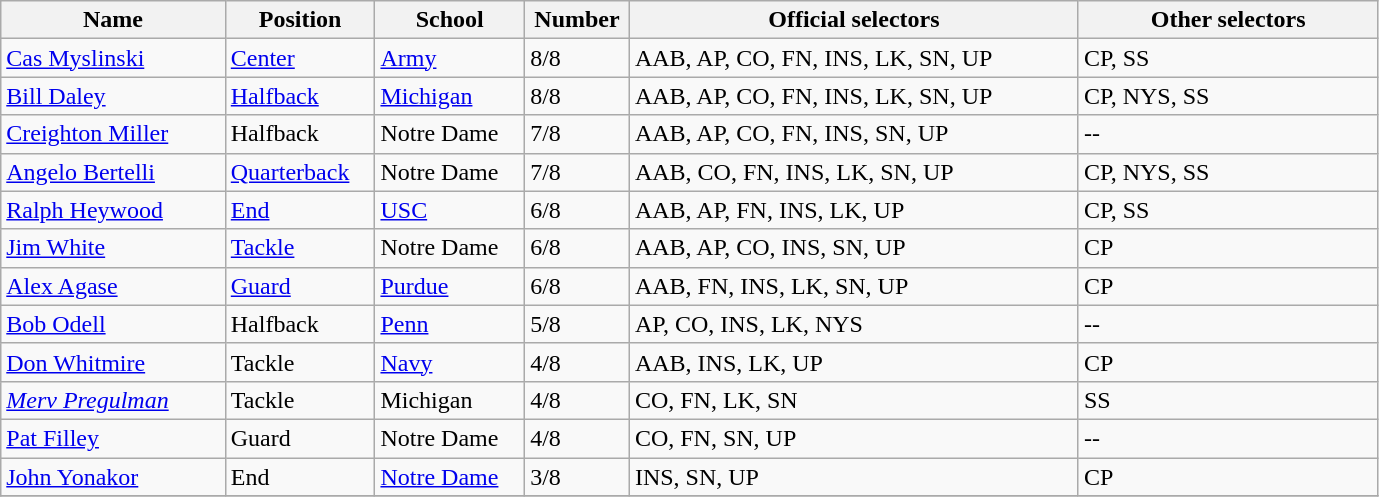<table class="wikitable sortable">
<tr>
<th bgcolor="#DDDDFF" width="15%">Name</th>
<th bgcolor="#DDDDFF" width="10%">Position</th>
<th bgcolor="#DDDDFF" width="10%">School</th>
<th bgcolor="#DDDDFF" width="7%">Number</th>
<th bgcolor="#DDDDFF" width="30%">Official selectors</th>
<th bgcolor="#DDDDFF" width="20%">Other selectors</th>
</tr>
<tr align="left">
<td><a href='#'>Cas Myslinski</a></td>
<td><a href='#'>Center</a></td>
<td><a href='#'>Army</a></td>
<td>8/8</td>
<td>AAB, AP, CO, FN, INS, LK, SN, UP</td>
<td>CP, SS</td>
</tr>
<tr align="left">
<td><a href='#'>Bill Daley</a></td>
<td><a href='#'>Halfback</a></td>
<td><a href='#'>Michigan</a></td>
<td>8/8</td>
<td>AAB, AP, CO, FN, INS, LK, SN, UP</td>
<td>CP, NYS, SS</td>
</tr>
<tr align="left">
<td><a href='#'>Creighton Miller</a></td>
<td>Halfback</td>
<td>Notre Dame</td>
<td>7/8</td>
<td>AAB, AP, CO, FN, INS, SN, UP</td>
<td>--</td>
</tr>
<tr align="left">
<td><a href='#'>Angelo Bertelli</a></td>
<td><a href='#'>Quarterback</a></td>
<td>Notre Dame</td>
<td>7/8</td>
<td>AAB, CO, FN, INS, LK, SN, UP</td>
<td>CP, NYS, SS</td>
</tr>
<tr align="left">
<td><a href='#'>Ralph Heywood</a></td>
<td><a href='#'>End</a></td>
<td><a href='#'>USC</a></td>
<td>6/8</td>
<td>AAB, AP, FN, INS, LK, UP</td>
<td>CP, SS</td>
</tr>
<tr align="left">
<td><a href='#'>Jim White</a></td>
<td><a href='#'>Tackle</a></td>
<td>Notre Dame</td>
<td>6/8</td>
<td>AAB, AP, CO, INS, SN, UP</td>
<td>CP</td>
</tr>
<tr align="left">
<td><a href='#'>Alex Agase</a></td>
<td><a href='#'>Guard</a></td>
<td><a href='#'>Purdue</a></td>
<td>6/8</td>
<td>AAB, FN, INS, LK, SN, UP</td>
<td>CP</td>
</tr>
<tr align="left">
<td><a href='#'>Bob Odell</a></td>
<td>Halfback</td>
<td><a href='#'>Penn</a></td>
<td>5/8</td>
<td>AP, CO, INS, LK, NYS</td>
<td>--</td>
</tr>
<tr align="left">
<td><a href='#'>Don Whitmire</a></td>
<td>Tackle</td>
<td><a href='#'>Navy</a></td>
<td>4/8</td>
<td>AAB, INS, LK, UP</td>
<td>CP</td>
</tr>
<tr align="left">
<td><em><a href='#'>Merv Pregulman</a></em></td>
<td>Tackle</td>
<td>Michigan</td>
<td>4/8</td>
<td>CO, FN, LK, SN</td>
<td>SS</td>
</tr>
<tr align="left">
<td><a href='#'>Pat Filley</a></td>
<td>Guard</td>
<td>Notre Dame</td>
<td>4/8</td>
<td>CO, FN, SN, UP</td>
<td>--</td>
</tr>
<tr align="left">
<td><a href='#'>John Yonakor</a></td>
<td>End</td>
<td><a href='#'>Notre Dame</a></td>
<td>3/8</td>
<td>INS, SN, UP</td>
<td>CP</td>
</tr>
<tr align="left">
</tr>
</table>
